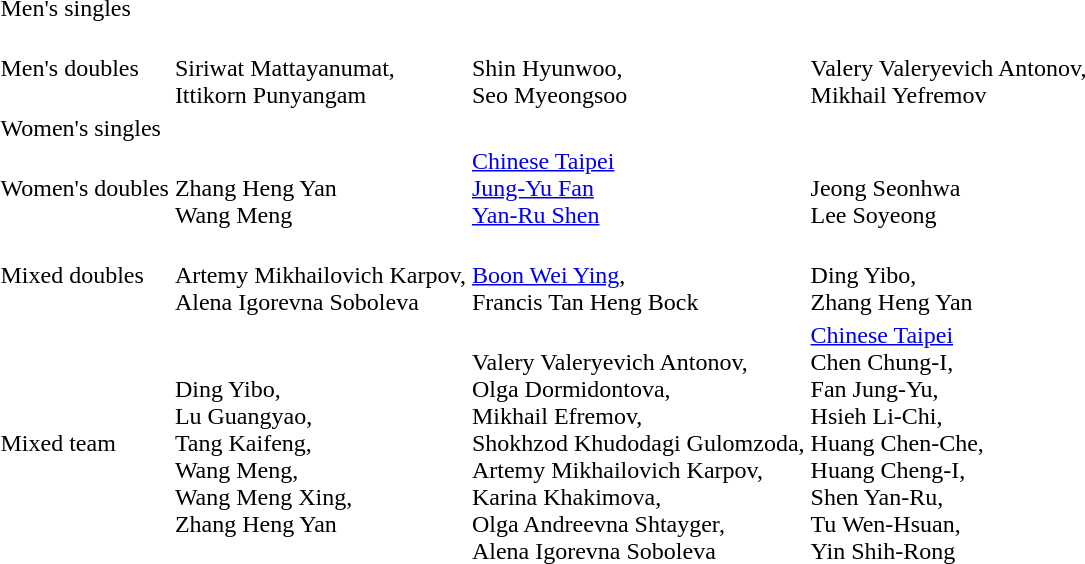<table>
<tr>
<td>Men's singles</td>
<td></td>
<td></td>
<td></td>
</tr>
<tr>
<td>Men's doubles</td>
<td><br>Siriwat Mattayanumat,<br>Ittikorn Punyangam</td>
<td><br>Shin Hyunwoo,<br>Seo Myeongsoo</td>
<td><br>Valery  Valeryevich Antonov,<br>Mikhail Yefremov</td>
</tr>
<tr>
<td>Women's singles</td>
<td></td>
<td></td>
<td></td>
</tr>
<tr>
<td>Women's doubles</td>
<td><br>Zhang Heng Yan<br>Wang Meng</td>
<td> <a href='#'>Chinese Taipei</a><br><a href='#'>Jung-Yu Fan</a><br><a href='#'>Yan-Ru Shen</a></td>
<td><br>Jeong Seonhwa<br>Lee Soyeong</td>
</tr>
<tr>
<td>Mixed doubles</td>
<td><br>Artemy Mikhailovich Karpov,<br>Alena Igorevna Soboleva</td>
<td><br><a href='#'>Boon Wei Ying</a>,<br>Francis Tan Heng Bock</td>
<td><br>Ding Yibo,<br>Zhang Heng Yan</td>
</tr>
<tr>
<td>Mixed team</td>
<td><br>Ding Yibo,<br>Lu Guangyao,<br>Tang Kaifeng,<br>Wang Meng,<br>Wang Meng Xing,<br>Zhang Heng Yan</td>
<td><br>Valery Valeryevich Antonov,<br>Olga Dormidontova,<br>Mikhail Efremov,<br>Shokhzod Khudodagi Gulomzoda,<br>Artemy Mikhailovich Karpov,<br>Karina Khakimova,<br>Olga Andreevna Shtayger,<br>Alena Igorevna Soboleva</td>
<td> <a href='#'>Chinese Taipei</a><br>Chen Chung-I,<br>Fan Jung-Yu,<br>Hsieh Li-Chi,<br>Huang Chen-Che,<br>Huang Cheng-I,<br>Shen Yan-Ru,<br>Tu Wen-Hsuan,<br>Yin Shih-Rong</td>
</tr>
</table>
